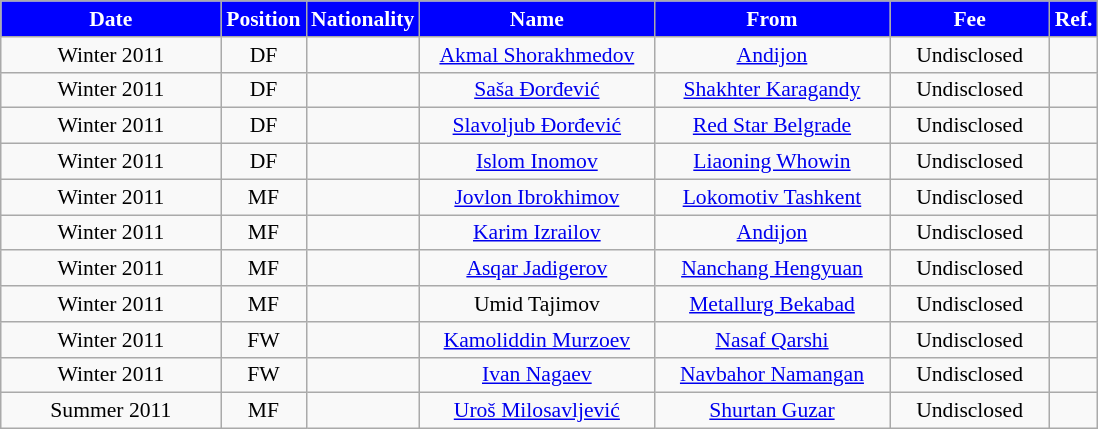<table class="wikitable"  style="text-align:center; font-size:90%; ">
<tr>
<th style="background:#00f; color:white; width:140px;">Date</th>
<th style="background:#00f; color:white; width:50px;">Position</th>
<th style="background:#00f; color:white; width:50px;">Nationality</th>
<th style="background:#00f; color:white; width:150px;">Name</th>
<th style="background:#00f; color:white; width:150px;">From</th>
<th style="background:#00f; color:white; width:100px;">Fee</th>
<th style="background:#00f; color:white; width:25px;">Ref.</th>
</tr>
<tr>
<td>Winter 2011</td>
<td>DF</td>
<td></td>
<td><a href='#'>Akmal Shorakhmedov</a></td>
<td><a href='#'>Andijon</a></td>
<td>Undisclosed</td>
<td></td>
</tr>
<tr>
<td>Winter 2011</td>
<td>DF</td>
<td></td>
<td><a href='#'>Saša Đorđević</a></td>
<td><a href='#'>Shakhter Karagandy</a></td>
<td>Undisclosed</td>
<td></td>
</tr>
<tr>
<td>Winter 2011</td>
<td>DF</td>
<td></td>
<td><a href='#'>Slavoljub Đorđević</a></td>
<td><a href='#'>Red Star Belgrade</a></td>
<td>Undisclosed</td>
<td></td>
</tr>
<tr>
<td>Winter 2011</td>
<td>DF</td>
<td></td>
<td><a href='#'>Islom Inomov</a></td>
<td><a href='#'>Liaoning Whowin</a></td>
<td>Undisclosed</td>
<td></td>
</tr>
<tr>
<td>Winter 2011</td>
<td>MF</td>
<td></td>
<td><a href='#'>Jovlon Ibrokhimov</a></td>
<td><a href='#'>Lokomotiv Tashkent</a></td>
<td>Undisclosed</td>
<td></td>
</tr>
<tr>
<td>Winter 2011</td>
<td>MF</td>
<td></td>
<td><a href='#'>Karim Izrailov</a></td>
<td><a href='#'>Andijon</a></td>
<td>Undisclosed</td>
<td></td>
</tr>
<tr>
<td>Winter 2011</td>
<td>MF</td>
<td></td>
<td><a href='#'>Asqar Jadigerov</a></td>
<td><a href='#'>Nanchang Hengyuan</a></td>
<td>Undisclosed</td>
<td></td>
</tr>
<tr>
<td>Winter 2011</td>
<td>MF</td>
<td></td>
<td>Umid Tajimov</td>
<td><a href='#'>Metallurg Bekabad</a></td>
<td>Undisclosed</td>
<td></td>
</tr>
<tr>
<td>Winter 2011</td>
<td>FW</td>
<td></td>
<td><a href='#'>Kamoliddin Murzoev</a></td>
<td><a href='#'>Nasaf Qarshi</a></td>
<td>Undisclosed</td>
<td></td>
</tr>
<tr>
<td>Winter 2011</td>
<td>FW</td>
<td></td>
<td><a href='#'>Ivan Nagaev</a></td>
<td><a href='#'>Navbahor Namangan</a></td>
<td>Undisclosed</td>
<td></td>
</tr>
<tr>
<td>Summer 2011</td>
<td>MF</td>
<td></td>
<td><a href='#'>Uroš Milosavljević</a></td>
<td><a href='#'>Shurtan Guzar</a></td>
<td>Undisclosed</td>
<td></td>
</tr>
</table>
